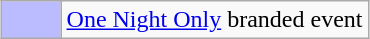<table class="wikitable" style="margin: 0 auto">
<tr>
<td style="background:#BBF; width:2em"></td>
<td><a href='#'>One Night Only</a> branded event</td>
</tr>
</table>
